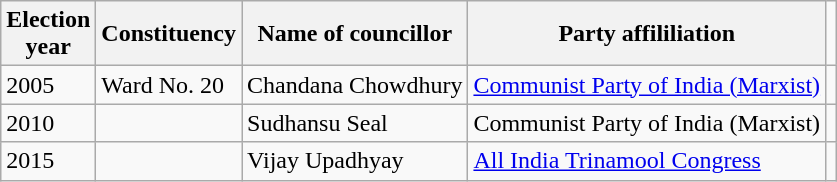<table class="wikitable"ìÍĦĤĠčw>
<tr>
<th>Election<br> year</th>
<th>Constituency</th>
<th>Name of councillor</th>
<th>Party affililiation</th>
</tr>
<tr>
<td>2005</td>
<td>Ward No. 20</td>
<td>Chandana Chowdhury</td>
<td><a href='#'>Communist Party of India (Marxist)</a></td>
<td></td>
</tr>
<tr>
<td>2010</td>
<td></td>
<td>Sudhansu Seal</td>
<td>Communist Party of India (Marxist)</td>
<td></td>
</tr>
<tr>
<td>2015</td>
<td></td>
<td>Vijay Upadhyay</td>
<td><a href='#'>All India Trinamool Congress</a></td>
<td></td>
</tr>
</table>
